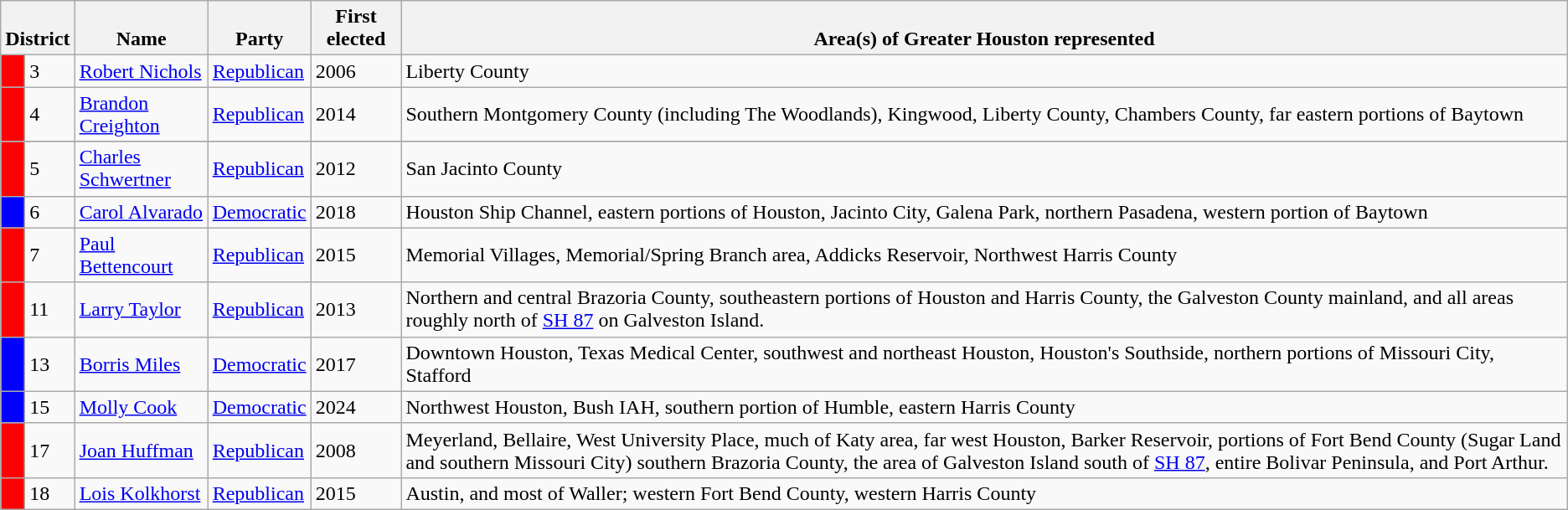<table class="wikitable">
<tr>
<th colspan="2" style="text-align:center; vertical-align:bottom;"><strong>District</strong></th>
<th style="text-align:center; vertical-align:bottom;"><strong>Name</strong></th>
<th style="text-align:center; vertical-align:bottom;"><strong>Party</strong></th>
<th style="text-align:center; vertical-align:bottom;"><strong>First elected</strong></th>
<th style="text-align:center; vertical-align:bottom;"><strong>Area(s) of Greater Houston represented</strong></th>
</tr>
<tr>
<td style="background:red;"> </td>
<td>3</td>
<td><a href='#'>Robert Nichols</a></td>
<td><a href='#'>Republican</a></td>
<td>2006</td>
<td>Liberty County</td>
</tr>
<tr>
<td style="background:red;"> </td>
<td>4</td>
<td><a href='#'>Brandon Creighton</a></td>
<td><a href='#'>Republican</a></td>
<td>2014</td>
<td>Southern Montgomery County (including The Woodlands), Kingwood, Liberty County, Chambers County, far eastern portions of Baytown</td>
</tr>
<tr>
</tr>
<tr>
<td style="background:red;"> </td>
<td>5</td>
<td><a href='#'>Charles Schwertner</a></td>
<td><a href='#'>Republican</a></td>
<td>2012</td>
<td>San Jacinto County</td>
</tr>
<tr>
<td style="background:blue;"> </td>
<td>6</td>
<td><a href='#'>Carol Alvarado</a></td>
<td><a href='#'>Democratic</a></td>
<td>2018</td>
<td>Houston Ship Channel, eastern portions of Houston, Jacinto City, Galena Park, northern Pasadena, western portion of Baytown</td>
</tr>
<tr>
<td style="background:red;"> </td>
<td>7</td>
<td><a href='#'>Paul Bettencourt</a></td>
<td><a href='#'>Republican</a></td>
<td>2015</td>
<td>Memorial Villages, Memorial/Spring Branch area, Addicks Reservoir, Northwest Harris County</td>
</tr>
<tr>
<td style="background:red;"> </td>
<td>11</td>
<td><a href='#'>Larry Taylor</a></td>
<td><a href='#'>Republican</a></td>
<td>2013</td>
<td>Northern and central Brazoria County, southeastern portions of Houston and Harris County, the Galveston County mainland, and all areas roughly north of <a href='#'>SH 87</a> on Galveston Island.</td>
</tr>
<tr>
<td style="background:blue;"> </td>
<td>13</td>
<td><a href='#'>Borris Miles</a></td>
<td><a href='#'>Democratic</a></td>
<td>2017</td>
<td>Downtown Houston, Texas Medical Center, southwest and northeast Houston, Houston's Southside, northern portions of Missouri City, Stafford</td>
</tr>
<tr>
<td style="background:blue;"> </td>
<td>15</td>
<td><a href='#'>Molly Cook</a></td>
<td><a href='#'>Democratic</a></td>
<td>2024</td>
<td>Northwest Houston, Bush IAH, southern portion of Humble, eastern Harris County</td>
</tr>
<tr>
<td style="background:red;"> </td>
<td>17</td>
<td><a href='#'>Joan Huffman</a></td>
<td><a href='#'>Republican</a></td>
<td>2008</td>
<td>Meyerland, Bellaire, West University Place, much of Katy area, far west Houston, Barker Reservoir, portions of Fort Bend County (Sugar Land and southern Missouri City) southern Brazoria County, the area of Galveston Island south of <a href='#'>SH 87</a>, entire Bolivar Peninsula, and Port Arthur.</td>
</tr>
<tr>
<td style="background:red;"> </td>
<td>18</td>
<td><a href='#'>Lois Kolkhorst</a></td>
<td><a href='#'>Republican</a></td>
<td>2015</td>
<td>Austin, and most of Waller; western Fort Bend County, western Harris County</td>
</tr>
</table>
